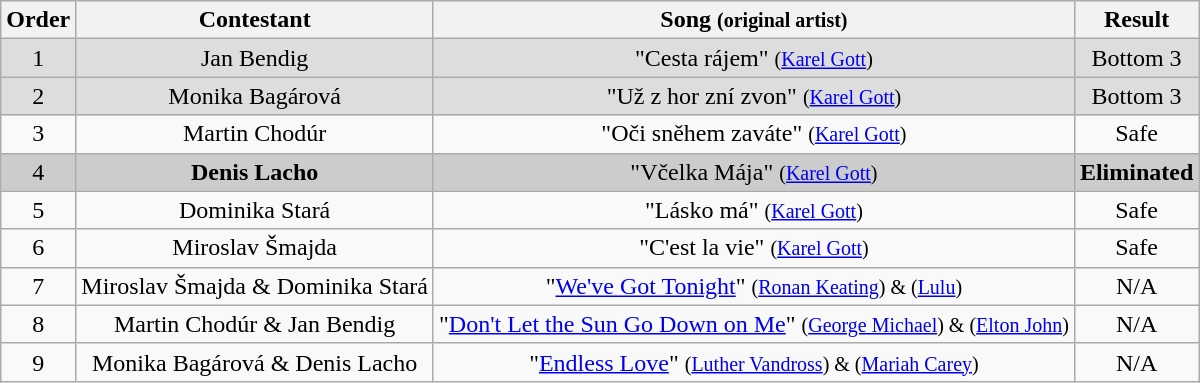<table class="wikitable plainrowheaders" style="text-align:center;">
<tr>
<th scope="col">Order</th>
<th scope="col">Contestant</th>
<th scope="col">Song <small>(original artist)</small></th>
<th scope="col">Result</th>
</tr>
<tr bgcolor="#DDDDDD">
<td>1</td>
<td>Jan Bendig</td>
<td>"Cesta rájem" <small>(<a href='#'>Karel Gott</a>)</small></td>
<td>Bottom 3</td>
</tr>
<tr bgcolor="#DDDDDD">
<td>2</td>
<td>Monika Bagárová</td>
<td>"Už z hor zní zvon" <small>(<a href='#'>Karel Gott</a>)</small></td>
<td>Bottom 3</td>
</tr>
<tr>
<td>3</td>
<td>Martin Chodúr</td>
<td>"Oči sněhem zaváte" <small>(<a href='#'>Karel Gott</a>)</small></td>
<td>Safe</td>
</tr>
<tr style="background:#ccc;">
<td>4</td>
<td><strong>Denis Lacho</strong></td>
<td>"Včelka Mája" <small>(<a href='#'>Karel Gott</a>)</small></td>
<td><strong>Eliminated</strong></td>
</tr>
<tr>
<td>5</td>
<td>Dominika Stará</td>
<td>"Lásko má" <small>(<a href='#'>Karel Gott</a>)</small></td>
<td>Safe</td>
</tr>
<tr>
<td>6</td>
<td>Miroslav Šmajda</td>
<td>"C'est la vie" <small>(<a href='#'>Karel Gott</a>)</small></td>
<td>Safe</td>
</tr>
<tr>
<td>7</td>
<td>Miroslav Šmajda & Dominika Stará</td>
<td>"<a href='#'>We've Got Tonight</a>" <small>(<a href='#'>Ronan Keating</a>) & (<a href='#'>Lulu</a>) </small></td>
<td>N/A</td>
</tr>
<tr>
<td>8</td>
<td>Martin Chodúr & Jan Bendig</td>
<td>"<a href='#'>Don't Let the Sun Go Down on Me</a>" <small>(<a href='#'>George Michael</a>) & (<a href='#'>Elton John</a>) </small></td>
<td>N/A</td>
</tr>
<tr>
<td>9</td>
<td>Monika Bagárová & Denis Lacho</td>
<td>"<a href='#'>Endless Love</a>" <small>(<a href='#'>Luther Vandross</a>) & (<a href='#'>Mariah Carey</a>) </small></td>
<td>N/A</td>
</tr>
</table>
